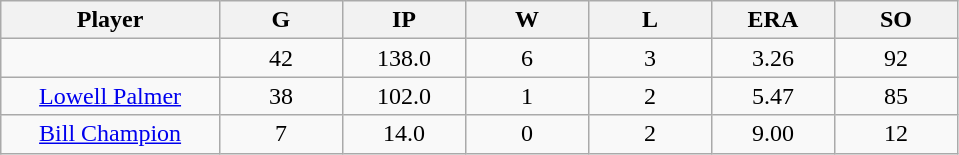<table class="wikitable sortable">
<tr>
<th bgcolor="#DDDDFF" width="16%">Player</th>
<th bgcolor="#DDDDFF" width="9%">G</th>
<th bgcolor="#DDDDFF" width="9%">IP</th>
<th bgcolor="#DDDDFF" width="9%">W</th>
<th bgcolor="#DDDDFF" width="9%">L</th>
<th bgcolor="#DDDDFF" width="9%">ERA</th>
<th bgcolor="#DDDDFF" width="9%">SO</th>
</tr>
<tr align="center">
<td></td>
<td>42</td>
<td>138.0</td>
<td>6</td>
<td>3</td>
<td>3.26</td>
<td>92</td>
</tr>
<tr align="center">
<td><a href='#'>Lowell Palmer</a></td>
<td>38</td>
<td>102.0</td>
<td>1</td>
<td>2</td>
<td>5.47</td>
<td>85</td>
</tr>
<tr align=center>
<td><a href='#'>Bill Champion</a></td>
<td>7</td>
<td>14.0</td>
<td>0</td>
<td>2</td>
<td>9.00</td>
<td>12</td>
</tr>
</table>
